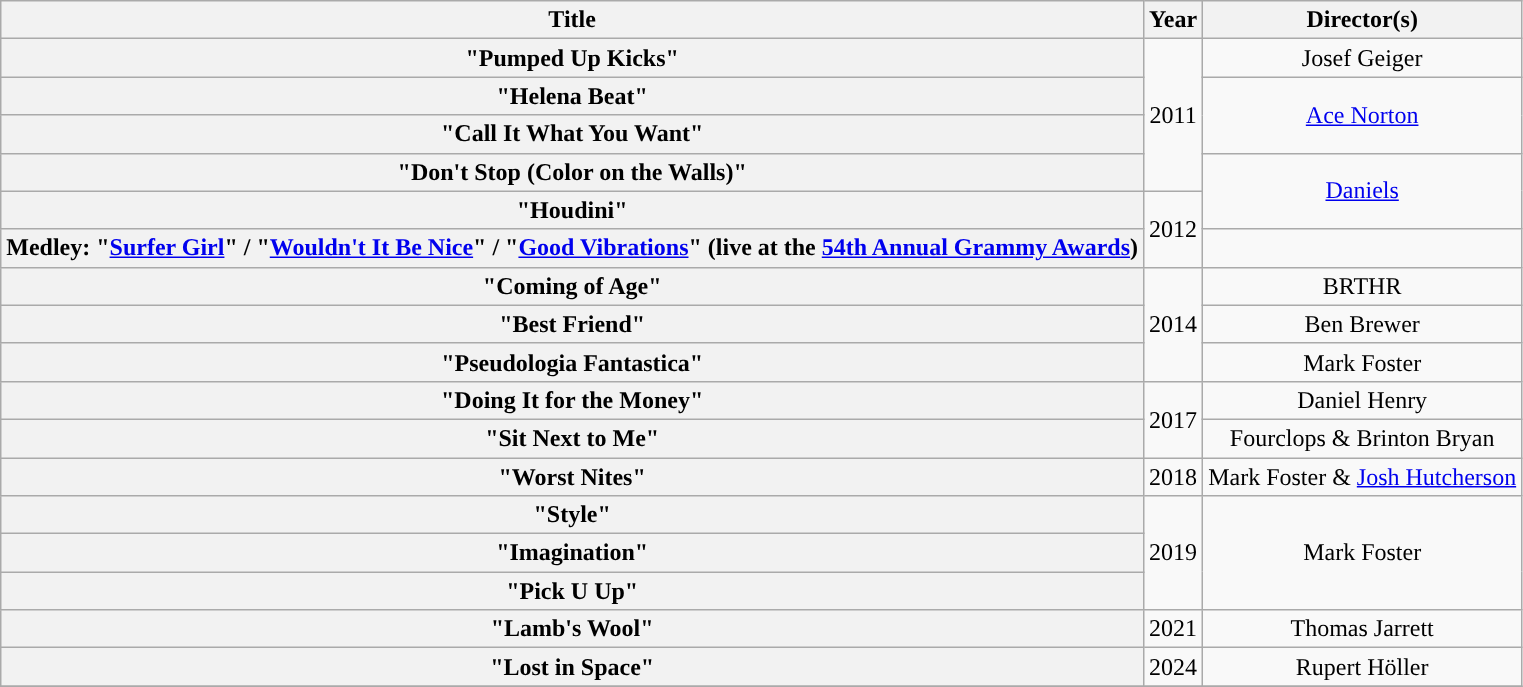<table class="wikitable plainrowheaders" style="text-align:center;">
<tr>
<th scope="col">Title</th>
<th scope="col">Year</th>
<th scope="col">Director(s)</th>
</tr>
<tr>
<th scope="row">"Pumped Up Kicks"</th>
<td rowspan="4">2011</td>
<td>Josef Geiger</td>
</tr>
<tr>
<th scope="row">"Helena Beat"</th>
<td rowspan="2"><a href='#'>Ace Norton</a></td>
</tr>
<tr>
<th scope="row">"Call It What You Want"</th>
</tr>
<tr>
<th scope="row">"Don't Stop (Color on the Walls)"</th>
<td rowspan="2"><a href='#'>Daniels</a></td>
</tr>
<tr>
<th scope="row">"Houdini"</th>
<td rowspan="2">2012</td>
</tr>
<tr>
<th scope="row">Medley: "<a href='#'>Surfer Girl</a>" / "<a href='#'>Wouldn't It Be Nice</a>" / "<a href='#'>Good Vibrations</a>" (live at the <a href='#'>54th Annual Grammy Awards</a>)<br></th>
<td></td>
</tr>
<tr>
<th scope="row">"Coming of Age"</th>
<td rowspan="3">2014</td>
<td>BRTHR</td>
</tr>
<tr>
<th scope="row">"Best Friend"</th>
<td>Ben Brewer</td>
</tr>
<tr>
<th scope="row">"Pseudologia Fantastica"</th>
<td>Mark Foster</td>
</tr>
<tr>
<th scope="row">"Doing It for the Money"</th>
<td rowspan="2">2017</td>
<td>Daniel Henry</td>
</tr>
<tr>
<th scope="row">"Sit Next to Me"</th>
<td>Fourclops & Brinton Bryan</td>
</tr>
<tr>
<th scope="row">"Worst Nites"</th>
<td>2018</td>
<td>Mark Foster & <a href='#'>Josh Hutcherson</a></td>
</tr>
<tr>
<th scope="row">"Style"</th>
<td rowspan="3">2019</td>
<td rowspan="3">Mark Foster</td>
</tr>
<tr>
<th scope="row">"Imagination"</th>
</tr>
<tr>
<th scope="row">"Pick U Up"</th>
</tr>
<tr>
<th scope="row">"Lamb's Wool"</th>
<td>2021</td>
<td>Thomas Jarrett</td>
</tr>
<tr>
<th scope="row">"Lost in Space"</th>
<td>2024</td>
<td>Rupert Höller</td>
</tr>
<tr>
</tr>
</table>
